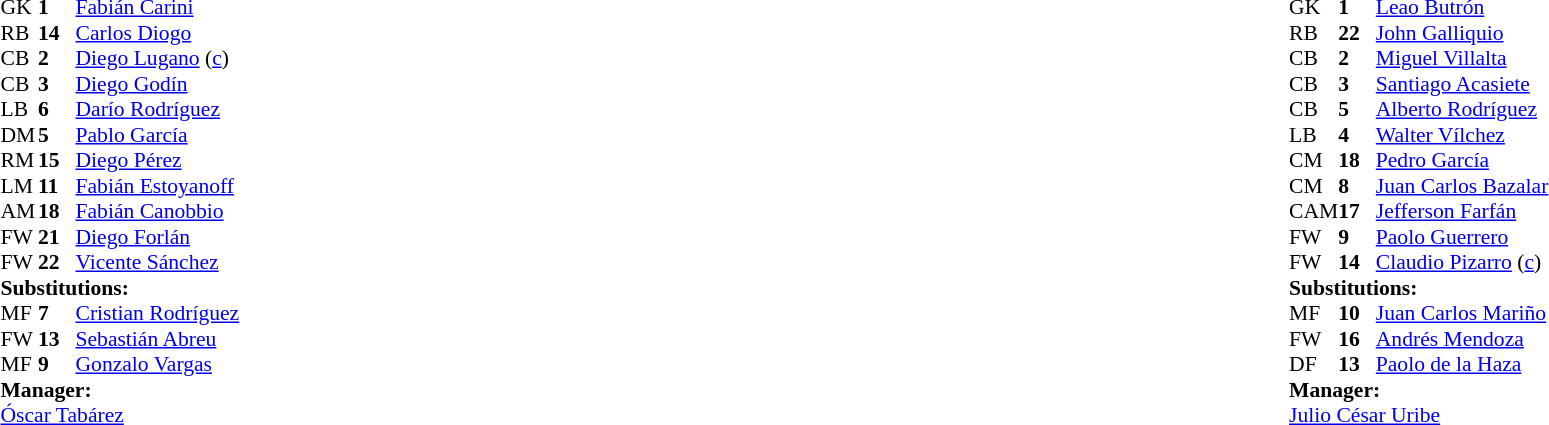<table width="100%">
<tr>
<td valign="top" width="50%"><br><table style="font-size: 90%" cellspacing="0" cellpadding="0">
<tr>
<th width=25></th>
<th width=25></th>
</tr>
<tr>
<td>GK</td>
<td><strong>1</strong></td>
<td><a href='#'>Fabián Carini</a></td>
</tr>
<tr>
<td>RB</td>
<td><strong>14</strong></td>
<td><a href='#'>Carlos Diogo</a></td>
</tr>
<tr>
<td>CB</td>
<td><strong>2</strong></td>
<td><a href='#'>Diego Lugano</a> (<a href='#'>c</a>)</td>
<td></td>
</tr>
<tr>
<td>CB</td>
<td><strong>3</strong></td>
<td><a href='#'>Diego Godín</a></td>
</tr>
<tr>
<td>LB</td>
<td><strong>6</strong></td>
<td><a href='#'>Darío Rodríguez</a></td>
<td></td>
</tr>
<tr>
<td>DM</td>
<td><strong>5</strong></td>
<td><a href='#'>Pablo García</a></td>
</tr>
<tr>
<td>RM</td>
<td><strong>15</strong></td>
<td><a href='#'>Diego Pérez</a></td>
</tr>
<tr>
<td>LM</td>
<td><strong>11</strong></td>
<td><a href='#'>Fabián Estoyanoff</a></td>
<td></td>
<td></td>
</tr>
<tr>
<td>AM</td>
<td><strong>18</strong></td>
<td><a href='#'>Fabián Canobbio</a></td>
<td></td>
<td></td>
</tr>
<tr>
<td>FW</td>
<td><strong>21</strong></td>
<td><a href='#'>Diego Forlán</a></td>
</tr>
<tr>
<td>FW</td>
<td><strong>22</strong></td>
<td><a href='#'>Vicente Sánchez</a></td>
<td></td>
<td></td>
</tr>
<tr>
<td colspan=3><strong>Substitutions:</strong></td>
</tr>
<tr>
<td>MF</td>
<td><strong>7</strong></td>
<td><a href='#'>Cristian Rodríguez</a></td>
<td></td>
<td></td>
</tr>
<tr>
<td>FW</td>
<td><strong>13</strong></td>
<td><a href='#'>Sebastián Abreu</a></td>
<td></td>
<td></td>
</tr>
<tr>
<td>MF</td>
<td><strong>9</strong></td>
<td><a href='#'>Gonzalo Vargas</a></td>
<td></td>
<td></td>
</tr>
<tr>
<td colspan=3><strong>Manager:</strong></td>
</tr>
<tr>
<td colspan="4"><a href='#'>Óscar Tabárez</a></td>
</tr>
</table>
</td>
<td valign="top"></td>
<td valign="top" width="50%"><br><table style="font-size: 90%" cellspacing="0" cellpadding="0" align="center">
<tr>
<th width=25></th>
<th width=25></th>
</tr>
<tr>
<td>GK</td>
<td><strong>1</strong></td>
<td><a href='#'>Leao Butrón</a></td>
</tr>
<tr>
<td>RB</td>
<td><strong>22</strong></td>
<td><a href='#'>John Galliquio</a></td>
</tr>
<tr>
<td>CB</td>
<td><strong>2</strong></td>
<td><a href='#'>Miguel Villalta</a></td>
</tr>
<tr>
<td>CB</td>
<td><strong>3</strong></td>
<td><a href='#'>Santiago Acasiete</a></td>
</tr>
<tr>
<td>CB</td>
<td><strong>5</strong></td>
<td><a href='#'>Alberto Rodríguez</a></td>
</tr>
<tr>
<td>LB</td>
<td><strong>4</strong></td>
<td><a href='#'>Walter Vílchez</a></td>
</tr>
<tr>
<td>CM</td>
<td><strong>18</strong></td>
<td><a href='#'>Pedro García</a></td>
<td></td>
<td></td>
</tr>
<tr>
<td>CM</td>
<td><strong>8</strong></td>
<td><a href='#'>Juan Carlos Bazalar</a></td>
</tr>
<tr>
<td>CAM</td>
<td><strong>17</strong></td>
<td><a href='#'>Jefferson Farfán</a></td>
<td></td>
<td></td>
</tr>
<tr>
<td>FW</td>
<td><strong>9</strong></td>
<td><a href='#'>Paolo Guerrero</a></td>
<td></td>
</tr>
<tr>
<td>FW</td>
<td><strong>14</strong></td>
<td><a href='#'>Claudio Pizarro</a> (<a href='#'>c</a>)</td>
<td></td>
<td></td>
</tr>
<tr>
<td colspan=3><strong>Substitutions:</strong></td>
</tr>
<tr>
<td>MF</td>
<td><strong>10</strong></td>
<td><a href='#'>Juan Carlos Mariño</a></td>
<td></td>
<td></td>
</tr>
<tr>
<td>FW</td>
<td><strong>16</strong></td>
<td><a href='#'>Andrés Mendoza</a></td>
<td></td>
<td></td>
</tr>
<tr>
<td>DF</td>
<td><strong>13</strong></td>
<td><a href='#'>Paolo de la Haza</a></td>
<td></td>
<td></td>
</tr>
<tr>
<td colspan=3><strong>Manager:</strong></td>
</tr>
<tr>
<td colspan=3><a href='#'>Julio César Uribe</a></td>
</tr>
</table>
</td>
</tr>
</table>
